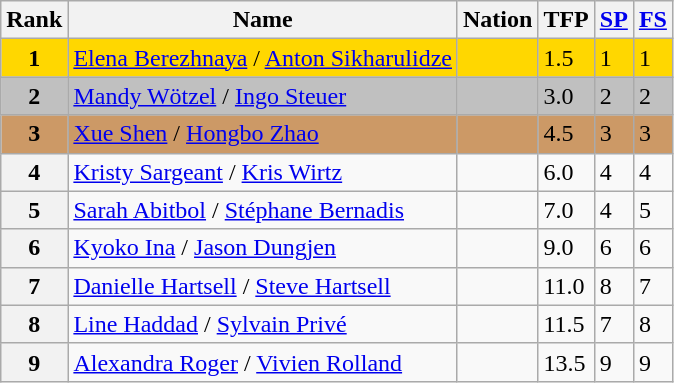<table class="wikitable">
<tr>
<th>Rank</th>
<th>Name</th>
<th>Nation</th>
<th>TFP</th>
<th><a href='#'>SP</a></th>
<th><a href='#'>FS</a></th>
</tr>
<tr bgcolor="gold">
<td align="center"><strong>1</strong></td>
<td><a href='#'>Elena Berezhnaya</a> / <a href='#'>Anton Sikharulidze</a></td>
<td></td>
<td>1.5</td>
<td>1</td>
<td>1</td>
</tr>
<tr bgcolor="silver">
<td align="center"><strong>2</strong></td>
<td><a href='#'>Mandy Wötzel</a> / <a href='#'>Ingo Steuer</a></td>
<td></td>
<td>3.0</td>
<td>2</td>
<td>2</td>
</tr>
<tr bgcolor="cc9966">
<td align="center"><strong>3</strong></td>
<td><a href='#'>Xue Shen</a> / <a href='#'>Hongbo Zhao</a></td>
<td></td>
<td>4.5</td>
<td>3</td>
<td>3</td>
</tr>
<tr>
<th>4</th>
<td><a href='#'>Kristy Sargeant</a> / <a href='#'>Kris Wirtz</a></td>
<td></td>
<td>6.0</td>
<td>4</td>
<td>4</td>
</tr>
<tr>
<th>5</th>
<td><a href='#'>Sarah Abitbol</a> / <a href='#'>Stéphane Bernadis</a></td>
<td></td>
<td>7.0</td>
<td>4</td>
<td>5</td>
</tr>
<tr>
<th>6</th>
<td><a href='#'>Kyoko Ina</a> / <a href='#'>Jason Dungjen</a></td>
<td></td>
<td>9.0</td>
<td>6</td>
<td>6</td>
</tr>
<tr>
<th>7</th>
<td><a href='#'>Danielle Hartsell</a> / <a href='#'>Steve Hartsell</a></td>
<td></td>
<td>11.0</td>
<td>8</td>
<td>7</td>
</tr>
<tr>
<th>8</th>
<td><a href='#'>Line Haddad</a> / <a href='#'>Sylvain Privé</a></td>
<td></td>
<td>11.5</td>
<td>7</td>
<td>8</td>
</tr>
<tr>
<th>9</th>
<td><a href='#'>Alexandra Roger</a> / <a href='#'>Vivien Rolland</a></td>
<td></td>
<td>13.5</td>
<td>9</td>
<td>9</td>
</tr>
</table>
